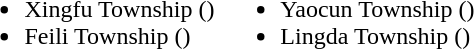<table>
<tr>
<td valign="top"><br><ul><li>Xingfu Township ()</li><li>Feili Township ()</li></ul></td>
<td valign="top"><br><ul><li>Yaocun Township ()</li><li>Lingda Township ()</li></ul></td>
</tr>
</table>
